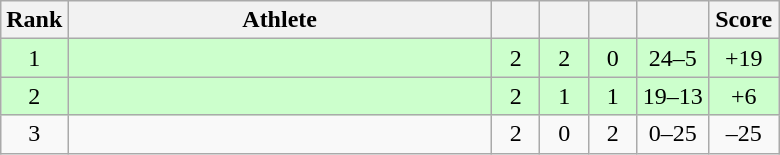<table class="wikitable" style="text-align: center;">
<tr>
<th width=25>Rank</th>
<th width=275>Athlete</th>
<th width=25></th>
<th width=25></th>
<th width=25></th>
<th width=40></th>
<th width=40>Score</th>
</tr>
<tr bgcolor=ccffcc>
<td>1</td>
<td align=left></td>
<td>2</td>
<td>2</td>
<td>0</td>
<td>24–5</td>
<td>+19</td>
</tr>
<tr bgcolor=ccffcc>
<td>2</td>
<td align=left></td>
<td>2</td>
<td>1</td>
<td>1</td>
<td>19–13</td>
<td>+6</td>
</tr>
<tr>
<td>3</td>
<td align=left></td>
<td>2</td>
<td>0</td>
<td>2</td>
<td>0–25</td>
<td>–25</td>
</tr>
</table>
